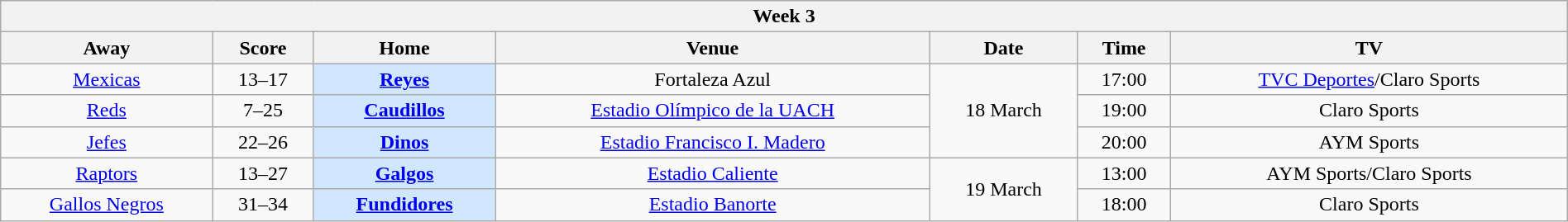<table class="wikitable mw-collapsible mw-collapsed" style="width:100%;">
<tr>
<th colspan="8">Week 3</th>
</tr>
<tr>
<th>Away</th>
<th>Score</th>
<th>Home</th>
<th>Venue</th>
<th>Date</th>
<th>Time</th>
<th>TV</th>
</tr>
<tr align="center">
<td><a href='#'>Mexicas</a></td>
<td>13–17</td>
<td bgcolor="#D0E7FF"><strong><a href='#'>Reyes</a></strong></td>
<td>Fortaleza Azul</td>
<td rowspan=3>18 March</td>
<td>17:00</td>
<td><a href='#'>TVC Deportes</a>/Claro Sports</td>
</tr>
<tr align="center">
<td><a href='#'>Reds</a></td>
<td>7–25</td>
<td bgcolor="#D0E7FF"><strong><a href='#'>Caudillos</a></strong></td>
<td><a href='#'>Estadio Olímpico de la UACH</a></td>
<td>19:00</td>
<td>Claro Sports</td>
</tr>
<tr align="center">
<td><a href='#'>Jefes</a></td>
<td>22–26</td>
<td bgcolor="#D0E7FF"><strong><a href='#'>Dinos</a></strong></td>
<td><a href='#'>Estadio Francisco I. Madero</a></td>
<td>20:00</td>
<td>AYM Sports</td>
</tr>
<tr align="center">
<td><a href='#'>Raptors</a></td>
<td>13–27</td>
<td bgcolor="#D0E7FF"><strong><a href='#'>Galgos</a></strong></td>
<td><a href='#'>Estadio Caliente</a></td>
<td rowspan=2>19 March</td>
<td>13:00</td>
<td>AYM Sports/Claro Sports</td>
</tr>
<tr align="center">
<td><a href='#'>Gallos Negros</a></td>
<td>31–34</td>
<td bgcolor="#D0E7FF"><strong><a href='#'>Fundidores</a></strong></td>
<td><a href='#'>Estadio Banorte</a></td>
<td>18:00</td>
<td>Claro Sports</td>
</tr>
</table>
